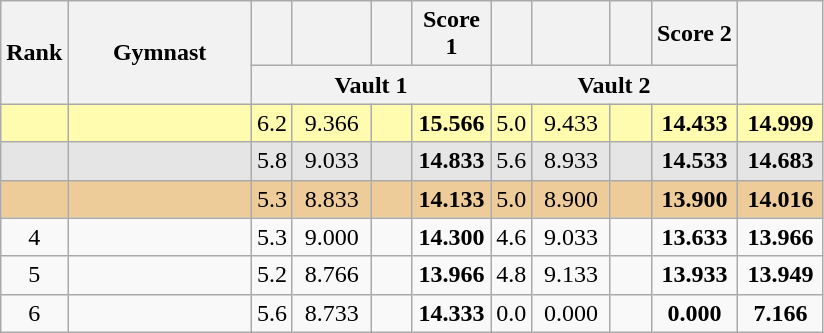<table class="wikitable sortable" style="text-align:center; font-size:100%">
<tr>
<th rowspan=2 style="width:10px;">Rank</th>
<th rowspan=2 style="width:115px;">Gymnast</th>
<th colspan=1 style="width:20px;"></th>
<th colspan=1 style="width:45px;"></th>
<th colspan=1 style="width:20px;"></th>
<th colspan=1 style="width:45px;">Score 1</th>
<th colspan=1 style="width:20px;"></th>
<th colspan=1 style="width:45px;"></th>
<th colspan=1 style="width:20px;"></th>
<th colspan=1 style="width:50px;">Score 2</th>
<th rowspan=2 style="width:50px;"></th>
</tr>
<tr>
<th colspan=4>Vault 1</th>
<th colspan=4>Vault 2</th>
</tr>
<tr style="background:#fffcaf;">
<td scope=row style="text-align:center"></td>
<td align=left></td>
<td>6.2</td>
<td>9.366</td>
<td></td>
<td><strong>15.566</strong></td>
<td>5.0</td>
<td>9.433</td>
<td></td>
<td><strong>14.433</strong></td>
<td><strong>14.999</strong></td>
</tr>
<tr style="background:#e5e5e5;">
<td scope=row style="text-align:center"></td>
<td align=left></td>
<td>5.8</td>
<td>9.033</td>
<td></td>
<td><strong>14.833</strong></td>
<td>5.6</td>
<td>8.933</td>
<td></td>
<td><strong>14.533</strong></td>
<td><strong>14.683</strong></td>
</tr>
<tr style="background:#ec9;">
<td scope=row style="text-align:center"></td>
<td align=left></td>
<td>5.3</td>
<td>8.833</td>
<td></td>
<td><strong>14.133</strong></td>
<td>5.0</td>
<td>8.900</td>
<td></td>
<td><strong>13.900</strong></td>
<td><strong>14.016</strong></td>
</tr>
<tr>
<td scope=row style="text-align:center">4</td>
<td align=left></td>
<td>5.3</td>
<td>9.000</td>
<td></td>
<td><strong>14.300</strong></td>
<td>4.6</td>
<td>9.033</td>
<td></td>
<td><strong>13.633</strong></td>
<td><strong>13.966</strong></td>
</tr>
<tr>
<td scope=row style="text-align:center">5</td>
<td align=left></td>
<td>5.2</td>
<td>8.766</td>
<td></td>
<td><strong>13.966</strong></td>
<td>4.8</td>
<td>9.133</td>
<td></td>
<td><strong>13.933</strong></td>
<td><strong>13.949</strong></td>
</tr>
<tr>
<td scope=row style="text-align:center">6</td>
<td align=left></td>
<td>5.6</td>
<td>8.733</td>
<td></td>
<td><strong>14.333</strong></td>
<td>0.0</td>
<td>0.000</td>
<td></td>
<td><strong>0.000</strong></td>
<td><strong>7.166</strong></td>
</tr>
</table>
